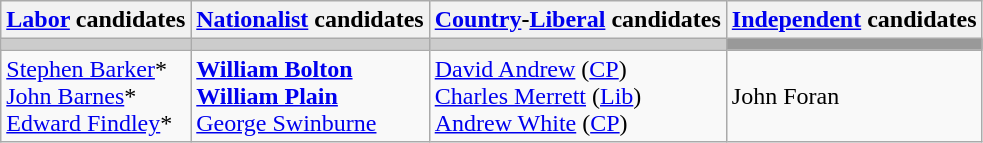<table class="wikitable">
<tr>
<th><a href='#'>Labor</a> candidates</th>
<th><a href='#'>Nationalist</a> candidates</th>
<th><a href='#'>Country</a>-<a href='#'>Liberal</a> candidates</th>
<th><a href='#'>Independent</a> candidates</th>
</tr>
<tr bgcolor="#cccccc">
<td></td>
<td></td>
<td></td>
<td bgcolor="#999999"></td>
</tr>
<tr>
<td><a href='#'>Stephen Barker</a>*<br><a href='#'>John Barnes</a>*<br><a href='#'>Edward Findley</a>*</td>
<td><strong><a href='#'>William Bolton</a></strong><br><strong><a href='#'>William Plain</a></strong><br><a href='#'>George Swinburne</a></td>
<td><a href='#'>David Andrew</a> (<a href='#'>CP</a>)<br><a href='#'>Charles Merrett</a> (<a href='#'>Lib</a>)<br><a href='#'>Andrew White</a> (<a href='#'>CP</a>)</td>
<td>John Foran</td>
</tr>
</table>
